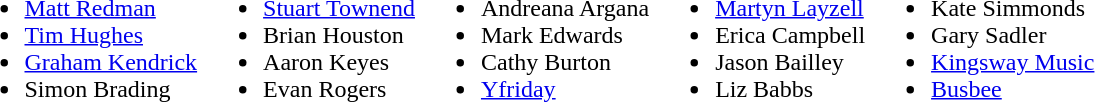<table>
<tr>
<td><br><ul><li><a href='#'>Matt Redman</a></li><li><a href='#'>Tim Hughes</a></li><li><a href='#'>Graham Kendrick</a></li><li>Simon Brading</li></ul></td>
<td><br><ul><li><a href='#'>Stuart Townend</a></li><li>Brian Houston</li><li>Aaron Keyes</li><li>Evan Rogers</li></ul></td>
<td><br><ul><li>Andreana Argana</li><li>Mark Edwards</li><li>Cathy Burton</li><li><a href='#'>Yfriday</a></li></ul></td>
<td><br><ul><li><a href='#'>Martyn Layzell</a></li><li>Erica Campbell</li><li>Jason Bailley</li><li>Liz Babbs</li></ul></td>
<td><br><ul><li>Kate Simmonds</li><li>Gary Sadler</li><li><a href='#'>Kingsway Music</a></li><li><a href='#'>Busbee</a></li></ul></td>
</tr>
</table>
